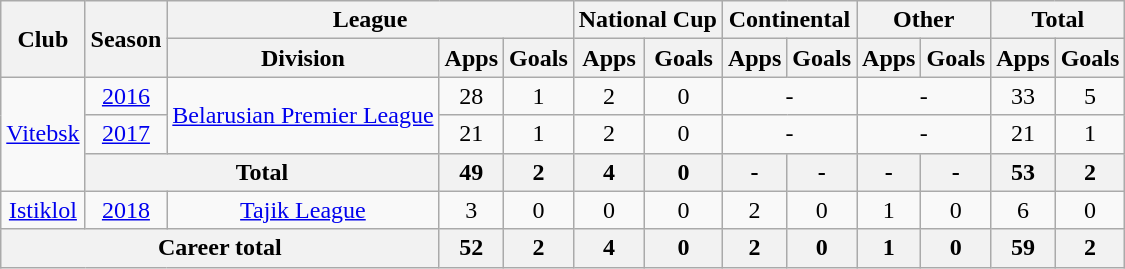<table class="wikitable" style="text-align: center;">
<tr>
<th rowspan="2">Club</th>
<th rowspan="2">Season</th>
<th colspan="3">League</th>
<th colspan="2">National Cup</th>
<th colspan="2">Continental</th>
<th colspan="2">Other</th>
<th colspan="2">Total</th>
</tr>
<tr>
<th>Division</th>
<th>Apps</th>
<th>Goals</th>
<th>Apps</th>
<th>Goals</th>
<th>Apps</th>
<th>Goals</th>
<th>Apps</th>
<th>Goals</th>
<th>Apps</th>
<th>Goals</th>
</tr>
<tr>
<td rowspan="3"><a href='#'>Vitebsk</a></td>
<td><a href='#'>2016</a></td>
<td rowspan="2"><a href='#'>Belarusian Premier League</a></td>
<td>28</td>
<td>1</td>
<td>2</td>
<td>0</td>
<td colspan="2">-</td>
<td colspan="2">-</td>
<td>33</td>
<td>5</td>
</tr>
<tr>
<td><a href='#'>2017</a></td>
<td>21</td>
<td>1</td>
<td>2</td>
<td>0</td>
<td colspan="2">-</td>
<td colspan="2">-</td>
<td>21</td>
<td>1</td>
</tr>
<tr>
<th colspan="2">Total</th>
<th>49</th>
<th>2</th>
<th>4</th>
<th>0</th>
<th>-</th>
<th>-</th>
<th>-</th>
<th>-</th>
<th>53</th>
<th>2</th>
</tr>
<tr>
<td rowspan="1"><a href='#'>Istiklol</a></td>
<td><a href='#'>2018</a></td>
<td rowspan="1"><a href='#'>Tajik League</a></td>
<td>3</td>
<td>0</td>
<td>0</td>
<td>0</td>
<td>2</td>
<td>0</td>
<td>1</td>
<td>0</td>
<td>6</td>
<td>0</td>
</tr>
<tr>
<th colspan="3">Career total</th>
<th>52</th>
<th>2</th>
<th>4</th>
<th>0</th>
<th>2</th>
<th>0</th>
<th>1</th>
<th>0</th>
<th>59</th>
<th>2</th>
</tr>
</table>
